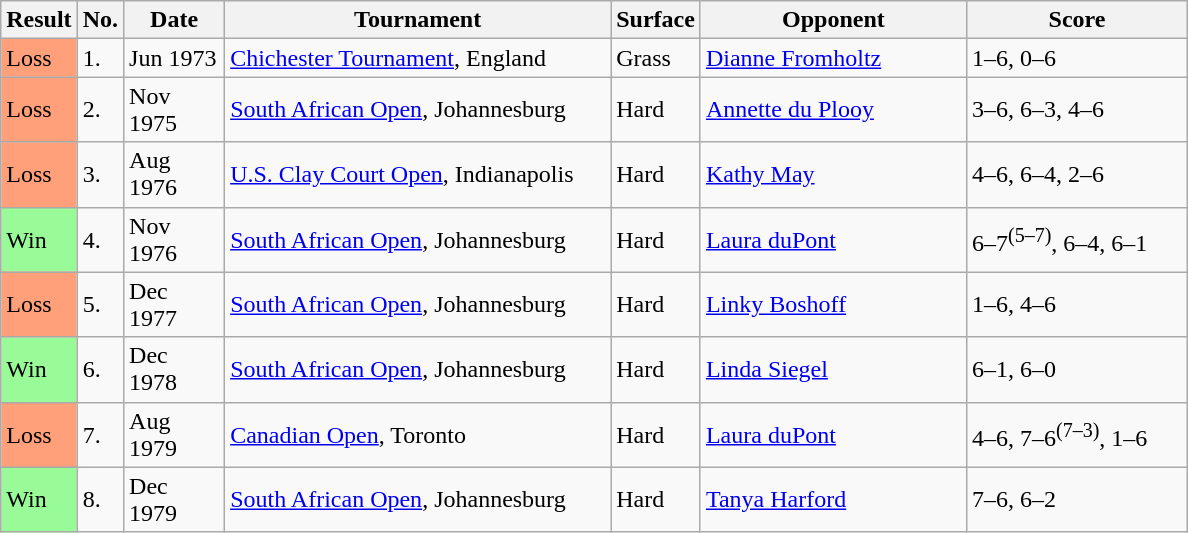<table class="sortable wikitable">
<tr>
<th style="width:40px">Result</th>
<th style="width:20px">No.</th>
<th style="width:60px">Date</th>
<th style="width:250px">Tournament</th>
<th style="width:50px">Surface</th>
<th style="width:170px">Opponent</th>
<th style="width:140px" class="unsortable">Score</th>
</tr>
<tr>
<td style="background:#ffa07a;">Loss</td>
<td>1.</td>
<td>Jun 1973</td>
<td><a href='#'>Chichester Tournament</a>, England</td>
<td>Grass</td>
<td> <a href='#'>Dianne Fromholtz</a></td>
<td>1–6, 0–6</td>
</tr>
<tr>
<td style="background:#ffa07a;">Loss</td>
<td>2.</td>
<td>Nov 1975</td>
<td><a href='#'>South African Open</a>, Johannesburg</td>
<td>Hard</td>
<td> <a href='#'>Annette du Plooy</a></td>
<td>3–6, 6–3, 4–6</td>
</tr>
<tr>
<td style="background:#ffa07a;">Loss</td>
<td>3.</td>
<td>Aug 1976</td>
<td><a href='#'>U.S. Clay Court Open</a>, Indianapolis</td>
<td>Hard</td>
<td> <a href='#'>Kathy May</a></td>
<td>4–6, 6–4, 2–6</td>
</tr>
<tr>
<td style="background:#98fb98;">Win</td>
<td>4.</td>
<td>Nov 1976</td>
<td><a href='#'>South African Open</a>, Johannesburg</td>
<td>Hard</td>
<td> <a href='#'>Laura duPont</a></td>
<td>6–7<sup>(5–7)</sup>, 6–4, 6–1</td>
</tr>
<tr>
<td style="background:#ffa07a;">Loss</td>
<td>5.</td>
<td>Dec 1977</td>
<td><a href='#'>South African Open</a>, Johannesburg</td>
<td>Hard</td>
<td> <a href='#'>Linky Boshoff</a></td>
<td>1–6, 4–6</td>
</tr>
<tr>
<td style="background:#98fb98;">Win</td>
<td>6.</td>
<td>Dec 1978</td>
<td><a href='#'>South African Open</a>, Johannesburg</td>
<td>Hard</td>
<td> <a href='#'>Linda Siegel</a></td>
<td>6–1, 6–0</td>
</tr>
<tr>
<td style="background:#ffa07a;">Loss</td>
<td>7.</td>
<td>Aug 1979</td>
<td><a href='#'>Canadian Open</a>, Toronto</td>
<td>Hard</td>
<td> <a href='#'>Laura duPont</a></td>
<td>4–6, 7–6<sup>(7–3)</sup>, 1–6</td>
</tr>
<tr>
<td style="background:#98fb98;">Win</td>
<td>8.</td>
<td>Dec 1979</td>
<td><a href='#'>South African Open</a>, Johannesburg</td>
<td>Hard</td>
<td> <a href='#'>Tanya Harford</a></td>
<td>7–6, 6–2</td>
</tr>
</table>
